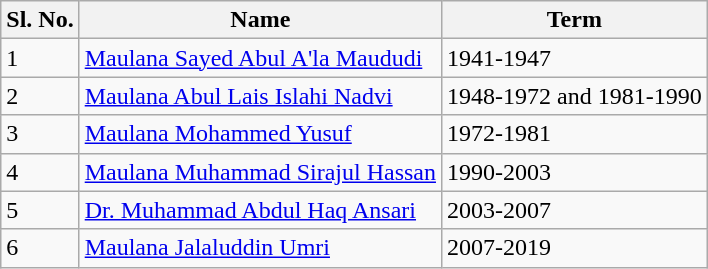<table class="wikitable">
<tr>
<th>Sl. No.</th>
<th>Name</th>
<th>Term</th>
</tr>
<tr>
<td>1</td>
<td><a href='#'>Maulana Sayed Abul A'la Maududi</a></td>
<td>1941-1947</td>
</tr>
<tr>
<td>2</td>
<td><a href='#'>Maulana Abul Lais Islahi Nadvi</a></td>
<td>1948-1972 and 1981-1990</td>
</tr>
<tr>
<td>3</td>
<td><a href='#'>Maulana Mohammed Yusuf</a></td>
<td>1972-1981</td>
</tr>
<tr>
<td>4</td>
<td><a href='#'>Maulana Muhammad Sirajul Hassan</a></td>
<td>1990-2003</td>
</tr>
<tr>
<td>5</td>
<td><a href='#'>Dr. Muhammad Abdul Haq Ansari</a></td>
<td>2003-2007</td>
</tr>
<tr>
<td>6</td>
<td><a href='#'>Maulana Jalaluddin Umri</a></td>
<td>2007-2019</td>
</tr>
</table>
